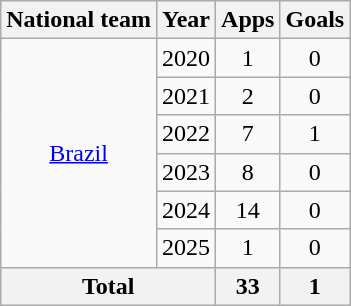<table class="wikitable" style="text-align:center">
<tr>
<th>National team</th>
<th>Year</th>
<th>Apps</th>
<th>Goals</th>
</tr>
<tr>
<td rowspan="6"><a href='#'>Brazil</a></td>
<td>2020</td>
<td>1</td>
<td>0</td>
</tr>
<tr>
<td>2021</td>
<td>2</td>
<td>0</td>
</tr>
<tr>
<td>2022</td>
<td>7</td>
<td>1</td>
</tr>
<tr>
<td>2023</td>
<td>8</td>
<td>0</td>
</tr>
<tr>
<td>2024</td>
<td>14</td>
<td>0</td>
</tr>
<tr>
<td>2025</td>
<td>1</td>
<td>0</td>
</tr>
<tr>
<th colspan="2">Total</th>
<th>33</th>
<th>1</th>
</tr>
</table>
